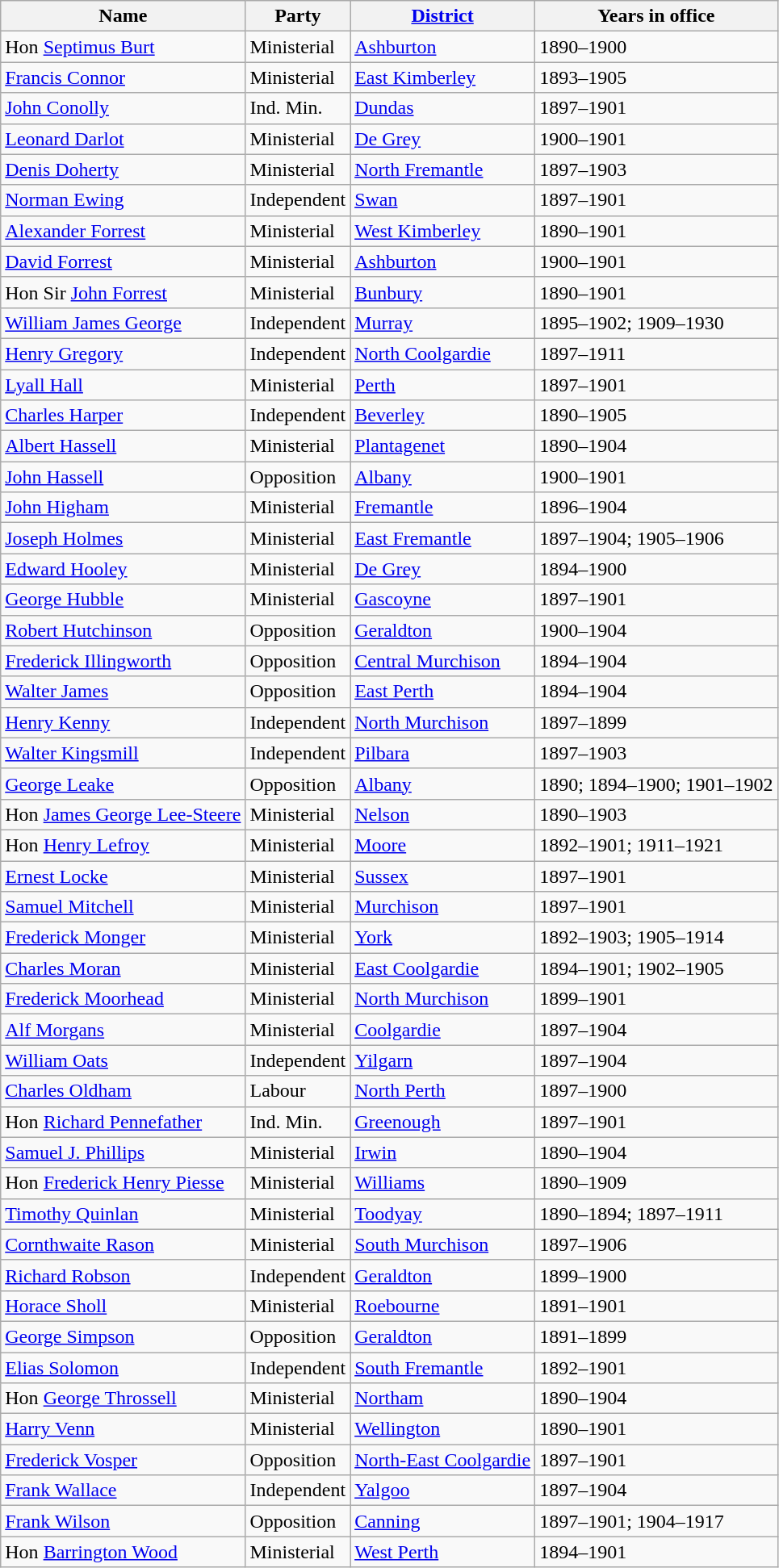<table class="wikitable sortable">
<tr>
<th><strong>Name</strong></th>
<th><strong>Party</strong></th>
<th><strong><a href='#'>District</a></strong></th>
<th><strong>Years in office</strong></th>
</tr>
<tr>
<td>Hon <a href='#'>Septimus Burt</a></td>
<td>Ministerial</td>
<td><a href='#'>Ashburton</a></td>
<td>1890–1900</td>
</tr>
<tr>
<td><a href='#'>Francis Connor</a></td>
<td>Ministerial</td>
<td><a href='#'>East Kimberley</a></td>
<td>1893–1905</td>
</tr>
<tr>
<td><a href='#'>John Conolly</a></td>
<td>Ind. Min.</td>
<td><a href='#'>Dundas</a></td>
<td>1897–1901</td>
</tr>
<tr>
<td><a href='#'>Leonard Darlot</a></td>
<td>Ministerial</td>
<td><a href='#'>De Grey</a></td>
<td>1900–1901</td>
</tr>
<tr>
<td><a href='#'>Denis Doherty</a></td>
<td>Ministerial</td>
<td><a href='#'>North Fremantle</a></td>
<td>1897–1903</td>
</tr>
<tr>
<td><a href='#'>Norman Ewing</a></td>
<td>Independent</td>
<td><a href='#'>Swan</a></td>
<td>1897–1901</td>
</tr>
<tr>
<td><a href='#'>Alexander Forrest</a></td>
<td>Ministerial</td>
<td><a href='#'>West Kimberley</a></td>
<td>1890–1901</td>
</tr>
<tr>
<td><a href='#'>David Forrest</a></td>
<td>Ministerial</td>
<td><a href='#'>Ashburton</a></td>
<td>1900–1901</td>
</tr>
<tr>
<td>Hon Sir <a href='#'>John Forrest</a></td>
<td>Ministerial</td>
<td><a href='#'>Bunbury</a></td>
<td>1890–1901</td>
</tr>
<tr>
<td><a href='#'>William James George</a></td>
<td>Independent</td>
<td><a href='#'>Murray</a></td>
<td>1895–1902; 1909–1930</td>
</tr>
<tr>
<td><a href='#'>Henry Gregory</a></td>
<td>Independent</td>
<td><a href='#'>North Coolgardie</a></td>
<td>1897–1911</td>
</tr>
<tr>
<td><a href='#'>Lyall Hall</a></td>
<td>Ministerial</td>
<td><a href='#'>Perth</a></td>
<td>1897–1901</td>
</tr>
<tr>
<td><a href='#'>Charles Harper</a></td>
<td>Independent</td>
<td><a href='#'>Beverley</a></td>
<td>1890–1905</td>
</tr>
<tr>
<td><a href='#'>Albert Hassell</a></td>
<td>Ministerial</td>
<td><a href='#'>Plantagenet</a></td>
<td>1890–1904</td>
</tr>
<tr>
<td><a href='#'>John Hassell</a></td>
<td>Opposition</td>
<td><a href='#'>Albany</a></td>
<td>1900–1901</td>
</tr>
<tr>
<td><a href='#'>John Higham</a></td>
<td>Ministerial</td>
<td><a href='#'>Fremantle</a></td>
<td>1896–1904</td>
</tr>
<tr>
<td><a href='#'>Joseph Holmes</a></td>
<td>Ministerial</td>
<td><a href='#'>East Fremantle</a></td>
<td>1897–1904; 1905–1906</td>
</tr>
<tr>
<td><a href='#'>Edward Hooley</a></td>
<td>Ministerial</td>
<td><a href='#'>De Grey</a></td>
<td>1894–1900</td>
</tr>
<tr>
<td><a href='#'>George Hubble</a></td>
<td>Ministerial</td>
<td><a href='#'>Gascoyne</a></td>
<td>1897–1901</td>
</tr>
<tr>
<td><a href='#'>Robert Hutchinson</a></td>
<td>Opposition</td>
<td><a href='#'>Geraldton</a></td>
<td>1900–1904</td>
</tr>
<tr>
<td><a href='#'>Frederick Illingworth</a></td>
<td>Opposition</td>
<td><a href='#'>Central Murchison</a></td>
<td>1894–1904</td>
</tr>
<tr>
<td><a href='#'>Walter James</a></td>
<td>Opposition</td>
<td><a href='#'>East Perth</a></td>
<td>1894–1904</td>
</tr>
<tr>
<td><a href='#'>Henry Kenny</a></td>
<td>Independent</td>
<td><a href='#'>North Murchison</a></td>
<td>1897–1899</td>
</tr>
<tr>
<td><a href='#'>Walter Kingsmill</a></td>
<td>Independent</td>
<td><a href='#'>Pilbara</a></td>
<td>1897–1903</td>
</tr>
<tr>
<td><a href='#'>George Leake</a></td>
<td>Opposition</td>
<td><a href='#'>Albany</a></td>
<td>1890; 1894–1900; 1901–1902</td>
</tr>
<tr>
<td>Hon <a href='#'>James George Lee-Steere</a></td>
<td>Ministerial</td>
<td><a href='#'>Nelson</a></td>
<td>1890–1903</td>
</tr>
<tr>
<td>Hon <a href='#'>Henry Lefroy</a></td>
<td>Ministerial</td>
<td><a href='#'>Moore</a></td>
<td>1892–1901; 1911–1921</td>
</tr>
<tr>
<td><a href='#'>Ernest Locke</a></td>
<td>Ministerial</td>
<td><a href='#'>Sussex</a></td>
<td>1897–1901</td>
</tr>
<tr>
<td><a href='#'>Samuel Mitchell</a></td>
<td>Ministerial</td>
<td><a href='#'>Murchison</a></td>
<td>1897–1901</td>
</tr>
<tr>
<td><a href='#'>Frederick Monger</a></td>
<td>Ministerial</td>
<td><a href='#'>York</a></td>
<td>1892–1903; 1905–1914</td>
</tr>
<tr>
<td><a href='#'>Charles Moran</a></td>
<td>Ministerial</td>
<td><a href='#'>East Coolgardie</a></td>
<td>1894–1901; 1902–1905</td>
</tr>
<tr>
<td><a href='#'>Frederick Moorhead</a></td>
<td>Ministerial</td>
<td><a href='#'>North Murchison</a></td>
<td>1899–1901</td>
</tr>
<tr>
<td><a href='#'>Alf Morgans</a></td>
<td>Ministerial</td>
<td><a href='#'>Coolgardie</a></td>
<td>1897–1904</td>
</tr>
<tr>
<td><a href='#'>William Oats</a></td>
<td>Independent</td>
<td><a href='#'>Yilgarn</a></td>
<td>1897–1904</td>
</tr>
<tr>
<td><a href='#'>Charles Oldham</a></td>
<td>Labour</td>
<td><a href='#'>North Perth</a></td>
<td>1897–1900</td>
</tr>
<tr>
<td>Hon <a href='#'>Richard Pennefather</a></td>
<td>Ind. Min.</td>
<td><a href='#'>Greenough</a></td>
<td>1897–1901</td>
</tr>
<tr>
<td><a href='#'>Samuel J. Phillips</a></td>
<td>Ministerial</td>
<td><a href='#'>Irwin</a></td>
<td>1890–1904</td>
</tr>
<tr>
<td>Hon <a href='#'>Frederick Henry Piesse</a></td>
<td>Ministerial</td>
<td><a href='#'>Williams</a></td>
<td>1890–1909</td>
</tr>
<tr>
<td><a href='#'>Timothy Quinlan</a></td>
<td>Ministerial</td>
<td><a href='#'>Toodyay</a></td>
<td>1890–1894; 1897–1911</td>
</tr>
<tr>
<td><a href='#'>Cornthwaite Rason</a></td>
<td>Ministerial</td>
<td><a href='#'>South Murchison</a></td>
<td>1897–1906</td>
</tr>
<tr>
<td><a href='#'>Richard Robson</a></td>
<td>Independent</td>
<td><a href='#'>Geraldton</a></td>
<td>1899–1900</td>
</tr>
<tr>
<td><a href='#'>Horace Sholl</a></td>
<td>Ministerial</td>
<td><a href='#'>Roebourne</a></td>
<td>1891–1901</td>
</tr>
<tr>
<td><a href='#'>George Simpson</a></td>
<td>Opposition</td>
<td><a href='#'>Geraldton</a></td>
<td>1891–1899</td>
</tr>
<tr>
<td><a href='#'>Elias Solomon</a></td>
<td>Independent</td>
<td><a href='#'>South Fremantle</a></td>
<td>1892–1901</td>
</tr>
<tr>
<td>Hon <a href='#'>George Throssell</a></td>
<td>Ministerial</td>
<td><a href='#'>Northam</a></td>
<td>1890–1904</td>
</tr>
<tr>
<td><a href='#'>Harry Venn</a></td>
<td>Ministerial</td>
<td><a href='#'>Wellington</a></td>
<td>1890–1901</td>
</tr>
<tr>
<td><a href='#'>Frederick Vosper</a></td>
<td>Opposition</td>
<td><a href='#'>North-East Coolgardie</a></td>
<td>1897–1901</td>
</tr>
<tr>
<td><a href='#'>Frank Wallace</a></td>
<td>Independent</td>
<td><a href='#'>Yalgoo</a></td>
<td>1897–1904</td>
</tr>
<tr>
<td><a href='#'>Frank Wilson</a></td>
<td>Opposition</td>
<td><a href='#'>Canning</a></td>
<td>1897–1901; 1904–1917</td>
</tr>
<tr>
<td>Hon <a href='#'>Barrington Wood</a></td>
<td>Ministerial</td>
<td><a href='#'>West Perth</a></td>
<td>1894–1901</td>
</tr>
</table>
